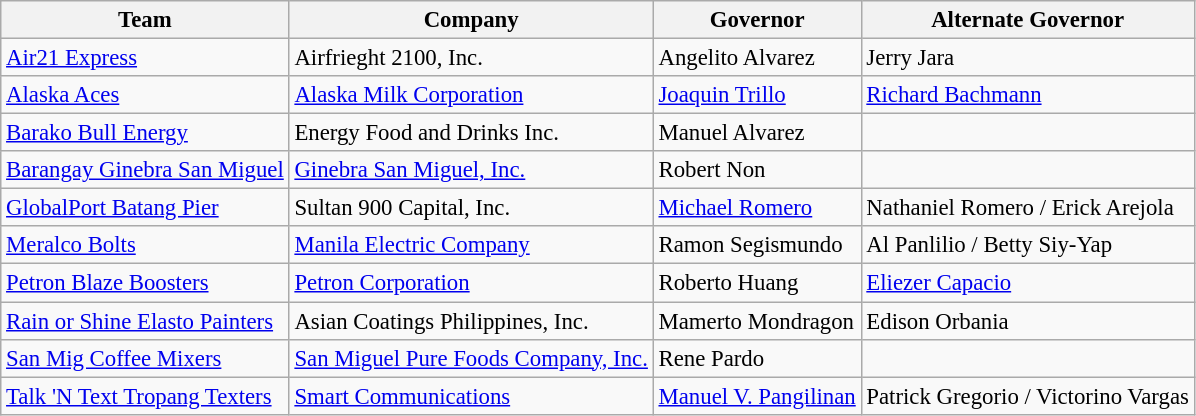<table class="wikitable sortable" style="font-size:95%;">
<tr>
<th>Team</th>
<th>Company</th>
<th>Governor</th>
<th>Alternate Governor</th>
</tr>
<tr>
<td><a href='#'>Air21 Express</a></td>
<td>Airfrieght 2100, Inc.</td>
<td>Angelito Alvarez</td>
<td>Jerry Jara</td>
</tr>
<tr>
<td><a href='#'>Alaska Aces</a></td>
<td><a href='#'>Alaska Milk Corporation</a></td>
<td><a href='#'>Joaquin Trillo</a></td>
<td><a href='#'>Richard Bachmann</a></td>
</tr>
<tr>
<td><a href='#'>Barako Bull Energy</a></td>
<td>Energy Food and Drinks Inc.</td>
<td>Manuel Alvarez</td>
<td></td>
</tr>
<tr>
<td><a href='#'>Barangay Ginebra San Miguel</a></td>
<td><a href='#'>Ginebra San Miguel, Inc.</a></td>
<td>Robert Non</td>
<td></td>
</tr>
<tr>
<td><a href='#'>GlobalPort Batang Pier</a></td>
<td>Sultan 900 Capital, Inc.</td>
<td><a href='#'>Michael Romero</a></td>
<td>Nathaniel Romero / Erick Arejola</td>
</tr>
<tr>
<td><a href='#'>Meralco Bolts</a></td>
<td><a href='#'>Manila Electric Company</a></td>
<td>Ramon Segismundo</td>
<td>Al Panlilio / Betty Siy-Yap</td>
</tr>
<tr>
<td><a href='#'>Petron Blaze Boosters</a></td>
<td><a href='#'>Petron Corporation</a></td>
<td>Roberto Huang</td>
<td><a href='#'>Eliezer Capacio</a></td>
</tr>
<tr>
<td><a href='#'>Rain or Shine Elasto Painters</a></td>
<td>Asian Coatings Philippines, Inc.</td>
<td>Mamerto Mondragon</td>
<td>Edison Orbania</td>
</tr>
<tr>
<td><a href='#'>San Mig Coffee Mixers</a></td>
<td><a href='#'>San Miguel Pure Foods Company, Inc.</a></td>
<td>Rene Pardo</td>
<td></td>
</tr>
<tr>
<td><a href='#'>Talk 'N Text Tropang Texters</a></td>
<td><a href='#'>Smart Communications</a></td>
<td><a href='#'>Manuel V. Pangilinan</a></td>
<td>Patrick Gregorio / Victorino Vargas</td>
</tr>
</table>
